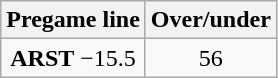<table class="wikitable">
<tr align="center">
<th style=>Pregame line</th>
<th style=>Over/under</th>
</tr>
<tr align="center">
<td><strong>ARST</strong> −15.5</td>
<td>56</td>
</tr>
</table>
